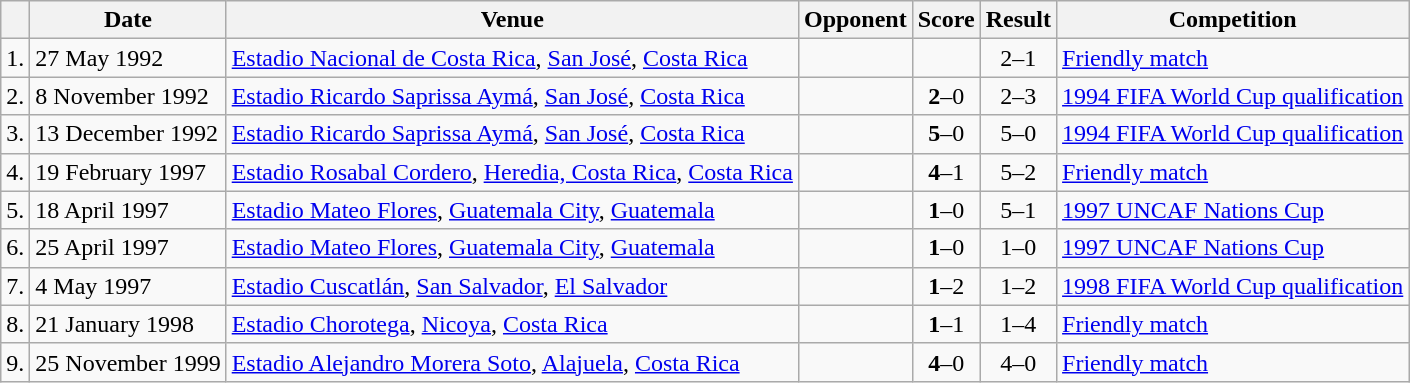<table class="wikitable">
<tr>
<th></th>
<th>Date</th>
<th>Venue</th>
<th>Opponent</th>
<th>Score</th>
<th>Result</th>
<th>Competition</th>
</tr>
<tr>
<td align="center">1.</td>
<td>27 May 1992</td>
<td><a href='#'>Estadio Nacional de Costa Rica</a>, <a href='#'>San José</a>, <a href='#'>Costa Rica</a></td>
<td></td>
<td align="center"></td>
<td align="center">2–1</td>
<td><a href='#'>Friendly match</a></td>
</tr>
<tr>
<td align="center">2.</td>
<td>8 November 1992</td>
<td><a href='#'>Estadio Ricardo Saprissa Aymá</a>, <a href='#'>San José</a>, <a href='#'>Costa Rica</a></td>
<td></td>
<td align="center"><strong>2</strong>–0</td>
<td align="center">2–3</td>
<td><a href='#'>1994 FIFA World Cup qualification</a></td>
</tr>
<tr>
<td align="center">3.</td>
<td>13 December 1992</td>
<td><a href='#'>Estadio Ricardo Saprissa Aymá</a>, <a href='#'>San José</a>, <a href='#'>Costa Rica</a></td>
<td></td>
<td align="center"><strong>5</strong>–0</td>
<td align="center">5–0</td>
<td><a href='#'>1994 FIFA World Cup qualification</a></td>
</tr>
<tr>
<td align="center">4.</td>
<td>19 February 1997</td>
<td><a href='#'>Estadio Rosabal Cordero</a>, <a href='#'>Heredia, Costa Rica</a>, <a href='#'>Costa Rica</a></td>
<td></td>
<td align="center"><strong>4</strong>–1</td>
<td align="center">5–2</td>
<td><a href='#'>Friendly match</a></td>
</tr>
<tr>
<td align="center">5.</td>
<td>18 April 1997</td>
<td><a href='#'>Estadio Mateo Flores</a>, <a href='#'>Guatemala City</a>, <a href='#'>Guatemala</a></td>
<td></td>
<td align="center"><strong>1</strong>–0</td>
<td align="center">5–1</td>
<td><a href='#'>1997 UNCAF Nations Cup</a></td>
</tr>
<tr>
<td align="center">6.</td>
<td>25 April 1997</td>
<td><a href='#'>Estadio Mateo Flores</a>, <a href='#'>Guatemala City</a>, <a href='#'>Guatemala</a></td>
<td></td>
<td align="center"><strong>1</strong>–0</td>
<td align="center">1–0</td>
<td><a href='#'>1997 UNCAF Nations Cup</a></td>
</tr>
<tr>
<td align="center">7.</td>
<td>4 May 1997</td>
<td><a href='#'>Estadio Cuscatlán</a>, <a href='#'>San Salvador</a>, <a href='#'>El Salvador</a></td>
<td></td>
<td align="center"><strong>1</strong>–2</td>
<td align="center">1–2</td>
<td><a href='#'>1998 FIFA World Cup qualification</a></td>
</tr>
<tr>
<td align="center">8.</td>
<td>21 January 1998</td>
<td><a href='#'>Estadio Chorotega</a>, <a href='#'>Nicoya</a>, <a href='#'>Costa Rica</a></td>
<td></td>
<td align="center"><strong>1</strong>–1</td>
<td align="center">1–4</td>
<td><a href='#'>Friendly match</a></td>
</tr>
<tr>
<td align="center">9.</td>
<td>25 November 1999</td>
<td><a href='#'>Estadio Alejandro Morera Soto</a>, <a href='#'>Alajuela</a>, <a href='#'>Costa Rica</a></td>
<td></td>
<td align="center"><strong>4</strong>–0</td>
<td align="center">4–0</td>
<td><a href='#'>Friendly match</a></td>
</tr>
</table>
